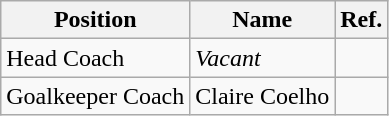<table class="wikitable">
<tr>
<th>Position</th>
<th>Name</th>
<th>Ref.</th>
</tr>
<tr>
<td>Head Coach</td>
<td><em>Vacant</em></td>
<td></td>
</tr>
<tr>
<td>Goalkeeper Coach</td>
<td>Claire Coelho</td>
<td></td>
</tr>
</table>
